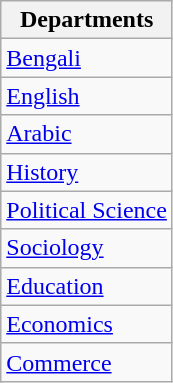<table class="wikitable sortable">
<tr>
<th>Departments</th>
</tr>
<tr>
<td><a href='#'>Bengali</a></td>
</tr>
<tr>
<td><a href='#'>English</a></td>
</tr>
<tr>
<td><a href='#'>Arabic</a></td>
</tr>
<tr>
<td><a href='#'>History</a></td>
</tr>
<tr>
<td><a href='#'>Political Science</a></td>
</tr>
<tr>
<td><a href='#'>Sociology</a></td>
</tr>
<tr>
<td><a href='#'>Education</a></td>
</tr>
<tr>
<td><a href='#'>Economics</a></td>
</tr>
<tr>
<td><a href='#'>Commerce</a></td>
</tr>
</table>
